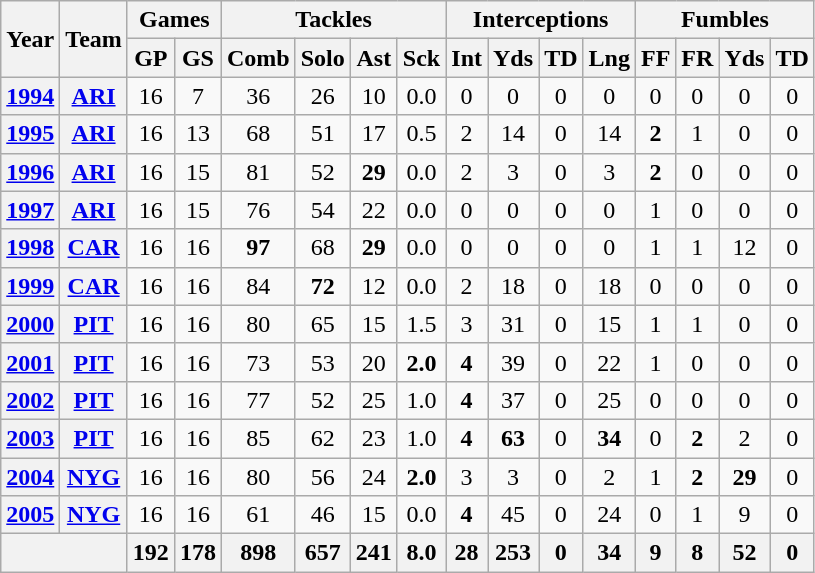<table class="wikitable" style="text-align:center">
<tr>
<th rowspan="2">Year</th>
<th rowspan="2">Team</th>
<th colspan="2">Games</th>
<th colspan="4">Tackles</th>
<th colspan="4">Interceptions</th>
<th colspan="4">Fumbles</th>
</tr>
<tr>
<th>GP</th>
<th>GS</th>
<th>Comb</th>
<th>Solo</th>
<th>Ast</th>
<th>Sck</th>
<th>Int</th>
<th>Yds</th>
<th>TD</th>
<th>Lng</th>
<th>FF</th>
<th>FR</th>
<th>Yds</th>
<th>TD</th>
</tr>
<tr>
<th><a href='#'>1994</a></th>
<th><a href='#'>ARI</a></th>
<td>16</td>
<td>7</td>
<td>36</td>
<td>26</td>
<td>10</td>
<td>0.0</td>
<td>0</td>
<td>0</td>
<td>0</td>
<td>0</td>
<td>0</td>
<td>0</td>
<td>0</td>
<td>0</td>
</tr>
<tr>
<th><a href='#'>1995</a></th>
<th><a href='#'>ARI</a></th>
<td>16</td>
<td>13</td>
<td>68</td>
<td>51</td>
<td>17</td>
<td>0.5</td>
<td>2</td>
<td>14</td>
<td>0</td>
<td>14</td>
<td><strong>2</strong></td>
<td>1</td>
<td>0</td>
<td>0</td>
</tr>
<tr>
<th><a href='#'>1996</a></th>
<th><a href='#'>ARI</a></th>
<td>16</td>
<td>15</td>
<td>81</td>
<td>52</td>
<td><strong>29</strong></td>
<td>0.0</td>
<td>2</td>
<td>3</td>
<td>0</td>
<td>3</td>
<td><strong>2</strong></td>
<td>0</td>
<td>0</td>
<td>0</td>
</tr>
<tr>
<th><a href='#'>1997</a></th>
<th><a href='#'>ARI</a></th>
<td>16</td>
<td>15</td>
<td>76</td>
<td>54</td>
<td>22</td>
<td>0.0</td>
<td>0</td>
<td>0</td>
<td>0</td>
<td>0</td>
<td>1</td>
<td>0</td>
<td>0</td>
<td>0</td>
</tr>
<tr>
<th><a href='#'>1998</a></th>
<th><a href='#'>CAR</a></th>
<td>16</td>
<td>16</td>
<td><strong>97</strong></td>
<td>68</td>
<td><strong>29</strong></td>
<td>0.0</td>
<td>0</td>
<td>0</td>
<td>0</td>
<td>0</td>
<td>1</td>
<td>1</td>
<td>12</td>
<td>0</td>
</tr>
<tr>
<th><a href='#'>1999</a></th>
<th><a href='#'>CAR</a></th>
<td>16</td>
<td>16</td>
<td>84</td>
<td><strong>72</strong></td>
<td>12</td>
<td>0.0</td>
<td>2</td>
<td>18</td>
<td>0</td>
<td>18</td>
<td>0</td>
<td>0</td>
<td>0</td>
<td>0</td>
</tr>
<tr>
<th><a href='#'>2000</a></th>
<th><a href='#'>PIT</a></th>
<td>16</td>
<td>16</td>
<td>80</td>
<td>65</td>
<td>15</td>
<td>1.5</td>
<td>3</td>
<td>31</td>
<td>0</td>
<td>15</td>
<td>1</td>
<td>1</td>
<td>0</td>
<td>0</td>
</tr>
<tr>
<th><a href='#'>2001</a></th>
<th><a href='#'>PIT</a></th>
<td>16</td>
<td>16</td>
<td>73</td>
<td>53</td>
<td>20</td>
<td><strong>2.0</strong></td>
<td><strong>4</strong></td>
<td>39</td>
<td>0</td>
<td>22</td>
<td>1</td>
<td>0</td>
<td>0</td>
<td>0</td>
</tr>
<tr>
<th><a href='#'>2002</a></th>
<th><a href='#'>PIT</a></th>
<td>16</td>
<td>16</td>
<td>77</td>
<td>52</td>
<td>25</td>
<td>1.0</td>
<td><strong>4</strong></td>
<td>37</td>
<td>0</td>
<td>25</td>
<td>0</td>
<td>0</td>
<td>0</td>
<td>0</td>
</tr>
<tr>
<th><a href='#'>2003</a></th>
<th><a href='#'>PIT</a></th>
<td>16</td>
<td>16</td>
<td>85</td>
<td>62</td>
<td>23</td>
<td>1.0</td>
<td><strong>4</strong></td>
<td><strong>63</strong></td>
<td>0</td>
<td><strong>34</strong></td>
<td>0</td>
<td><strong>2</strong></td>
<td>2</td>
<td>0</td>
</tr>
<tr>
<th><a href='#'>2004</a></th>
<th><a href='#'>NYG</a></th>
<td>16</td>
<td>16</td>
<td>80</td>
<td>56</td>
<td>24</td>
<td><strong>2.0</strong></td>
<td>3</td>
<td>3</td>
<td>0</td>
<td>2</td>
<td>1</td>
<td><strong>2</strong></td>
<td><strong>29</strong></td>
<td>0</td>
</tr>
<tr>
<th><a href='#'>2005</a></th>
<th><a href='#'>NYG</a></th>
<td>16</td>
<td>16</td>
<td>61</td>
<td>46</td>
<td>15</td>
<td>0.0</td>
<td><strong>4</strong></td>
<td>45</td>
<td>0</td>
<td>24</td>
<td>0</td>
<td>1</td>
<td>9</td>
<td>0</td>
</tr>
<tr>
<th colspan="2"></th>
<th>192</th>
<th>178</th>
<th>898</th>
<th>657</th>
<th>241</th>
<th>8.0</th>
<th>28</th>
<th>253</th>
<th>0</th>
<th>34</th>
<th>9</th>
<th>8</th>
<th>52</th>
<th>0</th>
</tr>
</table>
